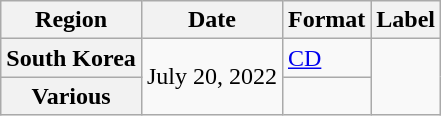<table class="wikitable plainrowheaders">
<tr>
<th scope="col">Region</th>
<th scope="col">Date</th>
<th scope="col">Format</th>
<th scope="col">Label</th>
</tr>
<tr>
<th scope="row">South Korea</th>
<td rowspan="2">July 20, 2022</td>
<td><a href='#'>CD</a></td>
<td rowspan="2"></td>
</tr>
<tr>
<th scope="row">Various</th>
<td></td>
</tr>
</table>
